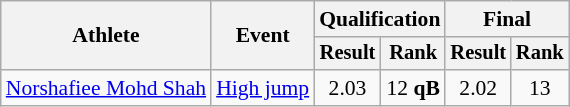<table class="wikitable" style="font-size:90%">
<tr>
<th rowspan=2>Athlete</th>
<th rowspan=2>Event</th>
<th colspan=2>Qualification</th>
<th colspan=2>Final</th>
</tr>
<tr style="font-size:95%">
<th>Result</th>
<th>Rank</th>
<th>Result</th>
<th>Rank</th>
</tr>
<tr align=center>
<td align=left><a href='#'>Norshafiee Mohd Shah</a></td>
<td align=left><a href='#'>High jump</a></td>
<td>2.03</td>
<td>12 <strong>qB</strong></td>
<td>2.02</td>
<td>13</td>
</tr>
</table>
